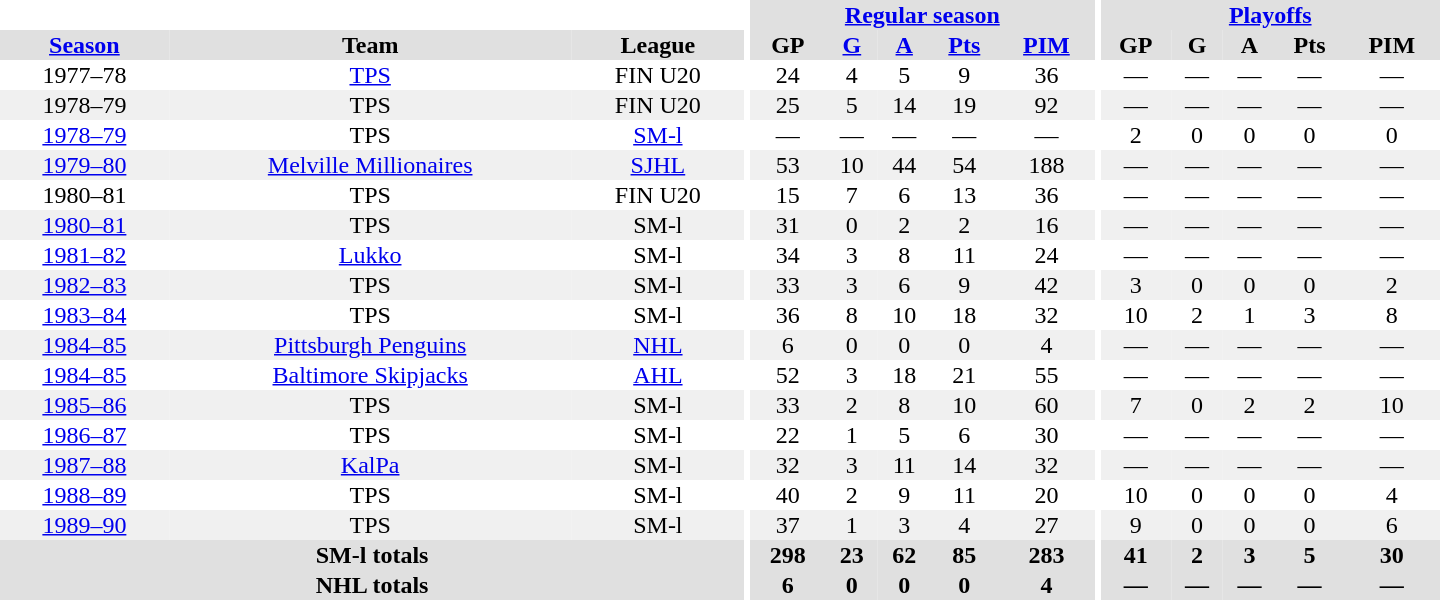<table border="0" cellpadding="1" cellspacing="0" style="text-align:center; width:60em">
<tr bgcolor="#e0e0e0">
<th colspan="3" bgcolor="#ffffff"></th>
<th rowspan="100" bgcolor="#ffffff"></th>
<th colspan="5"><a href='#'>Regular season</a></th>
<th rowspan="100" bgcolor="#ffffff"></th>
<th colspan="5"><a href='#'>Playoffs</a></th>
</tr>
<tr bgcolor="#e0e0e0">
<th><a href='#'>Season</a></th>
<th>Team</th>
<th>League</th>
<th>GP</th>
<th><a href='#'>G</a></th>
<th><a href='#'>A</a></th>
<th><a href='#'>Pts</a></th>
<th><a href='#'>PIM</a></th>
<th>GP</th>
<th>G</th>
<th>A</th>
<th>Pts</th>
<th>PIM</th>
</tr>
<tr>
<td>1977–78</td>
<td><a href='#'>TPS</a></td>
<td>FIN U20</td>
<td>24</td>
<td>4</td>
<td>5</td>
<td>9</td>
<td>36</td>
<td>—</td>
<td>—</td>
<td>—</td>
<td>—</td>
<td>—</td>
</tr>
<tr bgcolor="#f0f0f0">
<td>1978–79</td>
<td>TPS</td>
<td>FIN U20</td>
<td>25</td>
<td>5</td>
<td>14</td>
<td>19</td>
<td>92</td>
<td>—</td>
<td>—</td>
<td>—</td>
<td>—</td>
<td>—</td>
</tr>
<tr>
<td><a href='#'>1978–79</a></td>
<td>TPS</td>
<td><a href='#'>SM-l</a></td>
<td>—</td>
<td>—</td>
<td>—</td>
<td>—</td>
<td>—</td>
<td>2</td>
<td>0</td>
<td>0</td>
<td>0</td>
<td>0</td>
</tr>
<tr bgcolor="#f0f0f0">
<td><a href='#'>1979–80</a></td>
<td><a href='#'>Melville Millionaires</a></td>
<td><a href='#'>SJHL</a></td>
<td>53</td>
<td>10</td>
<td>44</td>
<td>54</td>
<td>188</td>
<td>—</td>
<td>—</td>
<td>—</td>
<td>—</td>
<td>—</td>
</tr>
<tr>
<td>1980–81</td>
<td>TPS</td>
<td>FIN U20</td>
<td>15</td>
<td>7</td>
<td>6</td>
<td>13</td>
<td>36</td>
<td>—</td>
<td>—</td>
<td>—</td>
<td>—</td>
<td>—</td>
</tr>
<tr bgcolor="#f0f0f0">
<td><a href='#'>1980–81</a></td>
<td>TPS</td>
<td>SM-l</td>
<td>31</td>
<td>0</td>
<td>2</td>
<td>2</td>
<td>16</td>
<td>—</td>
<td>—</td>
<td>—</td>
<td>—</td>
<td>—</td>
</tr>
<tr>
<td><a href='#'>1981–82</a></td>
<td><a href='#'>Lukko</a></td>
<td>SM-l</td>
<td>34</td>
<td>3</td>
<td>8</td>
<td>11</td>
<td>24</td>
<td>—</td>
<td>—</td>
<td>—</td>
<td>—</td>
<td>—</td>
</tr>
<tr bgcolor="#f0f0f0">
<td><a href='#'>1982–83</a></td>
<td>TPS</td>
<td>SM-l</td>
<td>33</td>
<td>3</td>
<td>6</td>
<td>9</td>
<td>42</td>
<td>3</td>
<td>0</td>
<td>0</td>
<td>0</td>
<td>2</td>
</tr>
<tr>
<td><a href='#'>1983–84</a></td>
<td>TPS</td>
<td>SM-l</td>
<td>36</td>
<td>8</td>
<td>10</td>
<td>18</td>
<td>32</td>
<td>10</td>
<td>2</td>
<td>1</td>
<td>3</td>
<td>8</td>
</tr>
<tr bgcolor="#f0f0f0">
<td><a href='#'>1984–85</a></td>
<td><a href='#'>Pittsburgh Penguins</a></td>
<td><a href='#'>NHL</a></td>
<td>6</td>
<td>0</td>
<td>0</td>
<td>0</td>
<td>4</td>
<td>—</td>
<td>—</td>
<td>—</td>
<td>—</td>
<td>—</td>
</tr>
<tr>
<td><a href='#'>1984–85</a></td>
<td><a href='#'>Baltimore Skipjacks</a></td>
<td><a href='#'>AHL</a></td>
<td>52</td>
<td>3</td>
<td>18</td>
<td>21</td>
<td>55</td>
<td>—</td>
<td>—</td>
<td>—</td>
<td>—</td>
<td>—</td>
</tr>
<tr bgcolor="#f0f0f0">
<td><a href='#'>1985–86</a></td>
<td>TPS</td>
<td>SM-l</td>
<td>33</td>
<td>2</td>
<td>8</td>
<td>10</td>
<td>60</td>
<td>7</td>
<td>0</td>
<td>2</td>
<td>2</td>
<td>10</td>
</tr>
<tr>
<td><a href='#'>1986–87</a></td>
<td>TPS</td>
<td>SM-l</td>
<td>22</td>
<td>1</td>
<td>5</td>
<td>6</td>
<td>30</td>
<td>—</td>
<td>—</td>
<td>—</td>
<td>—</td>
<td>—</td>
</tr>
<tr bgcolor="#f0f0f0">
<td><a href='#'>1987–88</a></td>
<td><a href='#'>KalPa</a></td>
<td>SM-l</td>
<td>32</td>
<td>3</td>
<td>11</td>
<td>14</td>
<td>32</td>
<td>—</td>
<td>—</td>
<td>—</td>
<td>—</td>
<td>—</td>
</tr>
<tr>
<td><a href='#'>1988–89</a></td>
<td>TPS</td>
<td>SM-l</td>
<td>40</td>
<td>2</td>
<td>9</td>
<td>11</td>
<td>20</td>
<td>10</td>
<td>0</td>
<td>0</td>
<td>0</td>
<td>4</td>
</tr>
<tr bgcolor="#f0f0f0">
<td><a href='#'>1989–90</a></td>
<td>TPS</td>
<td>SM-l</td>
<td>37</td>
<td>1</td>
<td>3</td>
<td>4</td>
<td>27</td>
<td>9</td>
<td>0</td>
<td>0</td>
<td>0</td>
<td>6</td>
</tr>
<tr bgcolor="#e0e0e0">
<th colspan="3">SM-l totals</th>
<th>298</th>
<th>23</th>
<th>62</th>
<th>85</th>
<th>283</th>
<th>41</th>
<th>2</th>
<th>3</th>
<th>5</th>
<th>30</th>
</tr>
<tr bgcolor="#e0e0e0">
<th colspan="3">NHL totals</th>
<th>6</th>
<th>0</th>
<th>0</th>
<th>0</th>
<th>4</th>
<th>—</th>
<th>—</th>
<th>—</th>
<th>—</th>
<th>—</th>
</tr>
</table>
